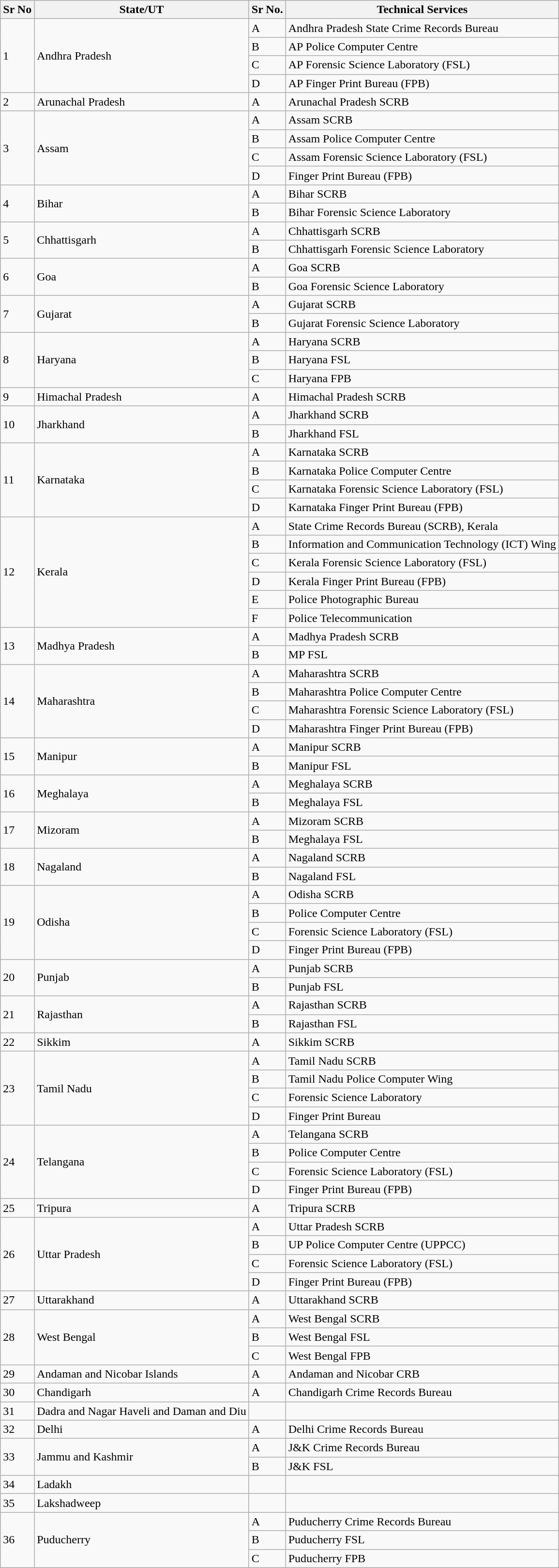<table class=wikitable>
<tr>
<th>Sr No</th>
<th>State/UT</th>
<th>Sr No.</th>
<th>Technical Services</th>
</tr>
<tr>
<td rowspan="4">1</td>
<td rowspan="4">Andhra Pradesh</td>
<td>A</td>
<td>Andhra Pradesh State Crime Records Bureau</td>
</tr>
<tr>
<td>B</td>
<td>AP Police Computer Centre</td>
</tr>
<tr>
<td>C</td>
<td>AP Forensic Science Laboratory (FSL)</td>
</tr>
<tr>
<td>D</td>
<td>AP Finger Print Bureau (FPB)</td>
</tr>
<tr>
<td>2</td>
<td>Arunachal Pradesh</td>
<td>A</td>
<td>Arunachal Pradesh SCRB</td>
</tr>
<tr>
<td rowspan="4">3</td>
<td rowspan="4">Assam</td>
<td>A</td>
<td>Assam SCRB</td>
</tr>
<tr>
<td>B</td>
<td>Assam Police Computer Centre</td>
</tr>
<tr>
<td>C</td>
<td>Assam Forensic Science Laboratory (FSL)</td>
</tr>
<tr>
<td>D</td>
<td>Finger Print Bureau (FPB)</td>
</tr>
<tr>
<td rowspan="2">4</td>
<td rowspan="2">Bihar</td>
<td>A</td>
<td>Bihar SCRB</td>
</tr>
<tr>
<td>B</td>
<td>Bihar Forensic Science Laboratory</td>
</tr>
<tr>
<td rowspan="2">5</td>
<td rowspan="2">Chhattisgarh</td>
<td>A</td>
<td>Chhattisgarh SCRB</td>
</tr>
<tr>
<td>B</td>
<td>Chhattisgarh Forensic Science Laboratory</td>
</tr>
<tr>
<td rowspan="2">6</td>
<td rowspan="2">Goa</td>
<td>A</td>
<td>Goa SCRB</td>
</tr>
<tr>
<td>B</td>
<td>Goa Forensic Science Laboratory</td>
</tr>
<tr>
<td rowspan="2">7</td>
<td rowspan="2">Gujarat</td>
<td>A</td>
<td>Gujarat SCRB</td>
</tr>
<tr>
<td>B</td>
<td>Gujarat Forensic Science Laboratory</td>
</tr>
<tr>
<td rowspan="3">8</td>
<td rowspan="3">Haryana</td>
<td>A</td>
<td>Haryana SCRB</td>
</tr>
<tr>
<td>B</td>
<td>Haryana FSL</td>
</tr>
<tr>
<td>C</td>
<td>Haryana FPB</td>
</tr>
<tr>
<td>9</td>
<td>Himachal Pradesh</td>
<td>A</td>
<td>Himachal Pradesh SCRB</td>
</tr>
<tr>
<td rowspan="2">10</td>
<td rowspan="2">Jharkhand</td>
<td>A</td>
<td>Jharkhand SCRB</td>
</tr>
<tr>
<td>B</td>
<td>Jharkhand FSL</td>
</tr>
<tr>
<td rowspan="4">11</td>
<td rowspan="4">Karnataka</td>
<td>A</td>
<td>Karnataka SCRB</td>
</tr>
<tr>
<td>B</td>
<td>Karnataka Police Computer Centre</td>
</tr>
<tr>
<td>C</td>
<td>Karnataka Forensic Science Laboratory (FSL)</td>
</tr>
<tr>
<td>D</td>
<td>Karnataka Finger Print Bureau (FPB)</td>
</tr>
<tr>
<td rowspan="6">12</td>
<td rowspan="6">Kerala</td>
<td>A</td>
<td>State Crime Records Bureau (SCRB), Kerala</td>
</tr>
<tr>
<td>B</td>
<td>Information and Communication Technology (ICT) Wing</td>
</tr>
<tr>
<td>C</td>
<td>Kerala Forensic Science Laboratory (FSL)</td>
</tr>
<tr>
<td>D</td>
<td>Kerala Finger Print Bureau (FPB)</td>
</tr>
<tr>
<td>E</td>
<td>Police Photographic Bureau</td>
</tr>
<tr>
<td>F</td>
<td>Police Telecommunication</td>
</tr>
<tr>
<td rowspan="2">13</td>
<td rowspan="2">Madhya Pradesh</td>
<td>A</td>
<td>Madhya Pradesh SCRB</td>
</tr>
<tr>
<td>B</td>
<td>MP FSL</td>
</tr>
<tr>
<td rowspan="4">14</td>
<td rowspan="4">Maharashtra</td>
<td>A</td>
<td>Maharashtra SCRB</td>
</tr>
<tr>
<td>B</td>
<td>Maharashtra Police Computer Centre</td>
</tr>
<tr>
<td>C</td>
<td>Maharashtra Forensic Science Laboratory (FSL)</td>
</tr>
<tr>
<td>D</td>
<td>Maharashtra Finger Print Bureau (FPB)</td>
</tr>
<tr>
<td rowspan="2">15</td>
<td rowspan="2">Manipur</td>
<td>A</td>
<td>Manipur SCRB</td>
</tr>
<tr>
<td>B</td>
<td>Manipur FSL</td>
</tr>
<tr>
<td rowspan="2">16</td>
<td rowspan="2">Meghalaya</td>
<td>A</td>
<td>Meghalaya SCRB</td>
</tr>
<tr>
<td>B</td>
<td>Meghalaya FSL</td>
</tr>
<tr>
<td rowspan="2">17</td>
<td rowspan="2">Mizoram</td>
<td>A</td>
<td>Mizoram SCRB</td>
</tr>
<tr>
<td>B</td>
<td>Meghalaya FSL</td>
</tr>
<tr>
<td rowspan="2">18</td>
<td rowspan="2">Nagaland</td>
<td>A</td>
<td>Nagaland SCRB</td>
</tr>
<tr>
<td>B</td>
<td>Nagaland FSL</td>
</tr>
<tr>
<td rowspan="4">19</td>
<td rowspan="4">Odisha</td>
<td>A</td>
<td>Odisha SCRB</td>
</tr>
<tr>
<td>B</td>
<td>Police Computer Centre</td>
</tr>
<tr>
<td>C</td>
<td>Forensic Science Laboratory (FSL)</td>
</tr>
<tr>
<td>D</td>
<td>Finger Print Bureau (FPB)</td>
</tr>
<tr>
<td rowspan="2">20</td>
<td rowspan="2">Punjab</td>
<td>A</td>
<td>Punjab SCRB</td>
</tr>
<tr>
<td>B</td>
<td>Punjab FSL</td>
</tr>
<tr>
<td rowspan="2">21</td>
<td rowspan="2">Rajasthan</td>
<td>A</td>
<td>Rajasthan SCRB</td>
</tr>
<tr>
<td>B</td>
<td>Rajasthan FSL</td>
</tr>
<tr>
<td>22</td>
<td>Sikkim</td>
<td>A</td>
<td>Sikkim SCRB</td>
</tr>
<tr>
<td rowspan="4">23</td>
<td rowspan="4">Tamil Nadu</td>
<td>A</td>
<td>Tamil Nadu SCRB</td>
</tr>
<tr>
<td>B</td>
<td>Tamil Nadu Police Computer Wing</td>
</tr>
<tr>
<td>C</td>
<td>Forensic Science Laboratory</td>
</tr>
<tr>
<td>D</td>
<td>Finger Print Bureau</td>
</tr>
<tr>
<td rowspan="4">24</td>
<td rowspan="4">Telangana</td>
<td>A</td>
<td>Telangana SCRB</td>
</tr>
<tr>
<td>B</td>
<td>Police Computer Centre</td>
</tr>
<tr>
<td>C</td>
<td>Forensic Science Laboratory (FSL)</td>
</tr>
<tr>
<td>D</td>
<td>Finger Print Bureau (FPB)</td>
</tr>
<tr>
<td>25</td>
<td>Tripura</td>
<td>A</td>
<td>Tripura SCRB</td>
</tr>
<tr>
<td rowspan="4">26</td>
<td rowspan="4">Uttar Pradesh</td>
<td>A</td>
<td>Uttar Pradesh SCRB</td>
</tr>
<tr>
<td>B</td>
<td>UP Police Computer Centre (UPPCC)</td>
</tr>
<tr>
<td>C</td>
<td>Forensic Science Laboratory (FSL)</td>
</tr>
<tr>
<td>D</td>
<td>Finger Print Bureau (FPB)</td>
</tr>
<tr>
<td>27</td>
<td>Uttarakhand</td>
<td>A</td>
<td>Uttarakhand SCRB</td>
</tr>
<tr>
<td rowspan="3">28</td>
<td rowspan="3">West Bengal</td>
<td>A</td>
<td>West Bengal SCRB</td>
</tr>
<tr>
<td>B</td>
<td>West Bengal FSL</td>
</tr>
<tr>
<td>C</td>
<td>West Bengal FPB</td>
</tr>
<tr>
<td>29</td>
<td>Andaman and Nicobar Islands</td>
<td>A</td>
<td>Andaman and Nicobar CRB</td>
</tr>
<tr>
<td>30</td>
<td>Chandigarh</td>
<td>A</td>
<td>Chandigarh Crime Records Bureau</td>
</tr>
<tr>
<td>31</td>
<td>Dadra and Nagar Haveli and Daman and Diu</td>
<td></td>
<td></td>
</tr>
<tr>
<td>32</td>
<td>Delhi</td>
<td>A</td>
<td>Delhi Crime Records Bureau</td>
</tr>
<tr>
<td rowspan="2">33</td>
<td rowspan="2">Jammu and Kashmir</td>
<td>A</td>
<td>J&K Crime Records Bureau</td>
</tr>
<tr>
<td>B</td>
<td>J&K FSL</td>
</tr>
<tr>
<td>34</td>
<td>Ladakh</td>
<td></td>
<td></td>
</tr>
<tr>
<td>35</td>
<td>Lakshadweep</td>
<td></td>
<td></td>
</tr>
<tr>
<td rowspan="3">36</td>
<td rowspan="3">Puducherry</td>
<td>A</td>
<td>Puducherry Crime Records Bureau</td>
</tr>
<tr>
<td>B</td>
<td>Puducherry FSL</td>
</tr>
<tr>
<td>C</td>
<td>Puducherry FPB</td>
</tr>
</table>
